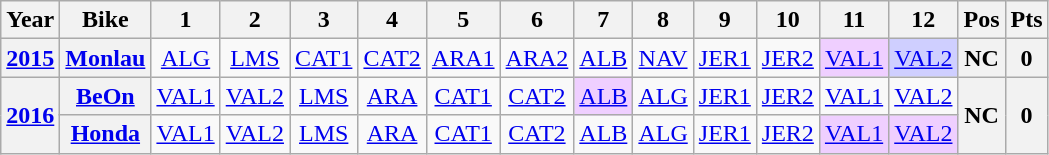<table class="wikitable" style="text-align:center">
<tr>
<th>Year</th>
<th>Bike</th>
<th>1</th>
<th>2</th>
<th>3</th>
<th>4</th>
<th>5</th>
<th>6</th>
<th>7</th>
<th>8</th>
<th>9</th>
<th>10</th>
<th>11</th>
<th>12</th>
<th>Pos</th>
<th>Pts</th>
</tr>
<tr>
<th><a href='#'>2015</a></th>
<th><a href='#'>Monlau</a></th>
<td style="background:#;"><a href='#'>ALG</a><br></td>
<td style="background:#;"><a href='#'>LMS</a><br></td>
<td style="background:#;"><a href='#'>CAT1</a><br></td>
<td style="background:#;"><a href='#'>CAT2</a><br></td>
<td style="background:#;"><a href='#'>ARA1</a><br></td>
<td style="background:#;"><a href='#'>ARA2</a><br></td>
<td style="background:#;"><a href='#'>ALB</a><br></td>
<td style="background:#;"><a href='#'>NAV</a><br></td>
<td style="background:#;"><a href='#'>JER1</a><br></td>
<td style="background:#;"><a href='#'>JER2</a><br></td>
<td style="background:#efcfff;"><a href='#'>VAL1</a><br></td>
<td style="background:#cfcfff;"><a href='#'>VAL2</a><br></td>
<th>NC</th>
<th>0</th>
</tr>
<tr>
<th rowspan=2><a href='#'>2016</a></th>
<th><a href='#'>BeOn</a></th>
<td style="background:#;"><a href='#'>VAL1</a><br></td>
<td style="background:#;"><a href='#'>VAL2</a><br></td>
<td style="background:#;"><a href='#'>LMS</a><br></td>
<td style="background:#;"><a href='#'>ARA</a><br></td>
<td style="background:#;"><a href='#'>CAT1</a><br></td>
<td style="background:#;"><a href='#'>CAT2</a><br></td>
<td style="background:#efcfff;"><a href='#'>ALB</a><br></td>
<td style="background:#;"><a href='#'>ALG</a><br></td>
<td style="background:#;"><a href='#'>JER1</a><br></td>
<td style="background:#;"><a href='#'>JER2</a><br></td>
<td style="background:#;"><a href='#'>VAL1</a><br></td>
<td style="background:#;"><a href='#'>VAL2</a><br></td>
<th rowspan=2>NC</th>
<th rowspan=2>0</th>
</tr>
<tr>
<th><a href='#'>Honda</a></th>
<td style="background:#;"><a href='#'>VAL1</a><br></td>
<td style="background:#;"><a href='#'>VAL2</a><br></td>
<td style="background:#;"><a href='#'>LMS</a><br></td>
<td style="background:#;"><a href='#'>ARA</a><br></td>
<td style="background:#;"><a href='#'>CAT1</a><br></td>
<td style="background:#;"><a href='#'>CAT2</a><br></td>
<td style="background:#;"><a href='#'>ALB</a><br></td>
<td style="background:#;"><a href='#'>ALG</a><br></td>
<td style="background:#;"><a href='#'>JER1</a><br></td>
<td style="background:#;"><a href='#'>JER2</a><br></td>
<td style="background:#efcfff;"><a href='#'>VAL1</a><br></td>
<td style="background:#efcfff;"><a href='#'>VAL2</a><br></td>
</tr>
</table>
